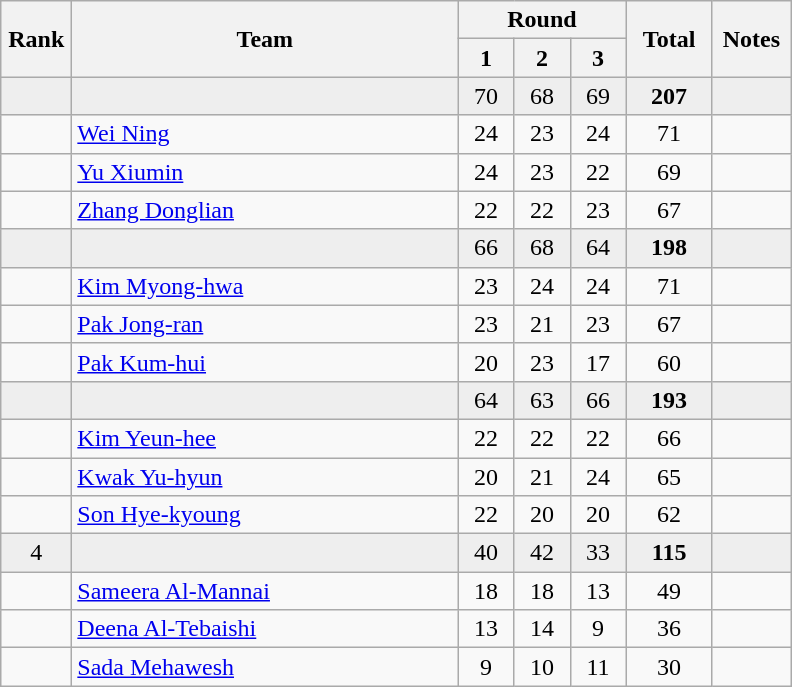<table class="wikitable" style="text-align:center">
<tr>
<th rowspan=2 width=40>Rank</th>
<th rowspan=2 width=250>Team</th>
<th colspan=3>Round</th>
<th rowspan=2 width=50>Total</th>
<th rowspan=2 width=45>Notes</th>
</tr>
<tr>
<th width=30>1</th>
<th width=30>2</th>
<th width=30>3</th>
</tr>
<tr bgcolor=eeeeee>
<td></td>
<td align=left></td>
<td>70</td>
<td>68</td>
<td>69</td>
<td><strong>207</strong></td>
<td></td>
</tr>
<tr>
<td></td>
<td align=left><a href='#'>Wei Ning</a></td>
<td>24</td>
<td>23</td>
<td>24</td>
<td>71</td>
<td></td>
</tr>
<tr>
<td></td>
<td align=left><a href='#'>Yu Xiumin</a></td>
<td>24</td>
<td>23</td>
<td>22</td>
<td>69</td>
<td></td>
</tr>
<tr>
<td></td>
<td align=left><a href='#'>Zhang Donglian</a></td>
<td>22</td>
<td>22</td>
<td>23</td>
<td>67</td>
<td></td>
</tr>
<tr bgcolor=eeeeee>
<td></td>
<td align=left></td>
<td>66</td>
<td>68</td>
<td>64</td>
<td><strong>198</strong></td>
<td></td>
</tr>
<tr>
<td></td>
<td align=left><a href='#'>Kim Myong-hwa</a></td>
<td>23</td>
<td>24</td>
<td>24</td>
<td>71</td>
<td></td>
</tr>
<tr>
<td></td>
<td align=left><a href='#'>Pak Jong-ran</a></td>
<td>23</td>
<td>21</td>
<td>23</td>
<td>67</td>
<td></td>
</tr>
<tr>
<td></td>
<td align=left><a href='#'>Pak Kum-hui</a></td>
<td>20</td>
<td>23</td>
<td>17</td>
<td>60</td>
<td></td>
</tr>
<tr bgcolor=eeeeee>
<td></td>
<td align=left></td>
<td>64</td>
<td>63</td>
<td>66</td>
<td><strong>193</strong></td>
<td></td>
</tr>
<tr>
<td></td>
<td align=left><a href='#'>Kim Yeun-hee</a></td>
<td>22</td>
<td>22</td>
<td>22</td>
<td>66</td>
<td></td>
</tr>
<tr>
<td></td>
<td align=left><a href='#'>Kwak Yu-hyun</a></td>
<td>20</td>
<td>21</td>
<td>24</td>
<td>65</td>
<td></td>
</tr>
<tr>
<td></td>
<td align=left><a href='#'>Son Hye-kyoung</a></td>
<td>22</td>
<td>20</td>
<td>20</td>
<td>62</td>
<td></td>
</tr>
<tr bgcolor=eeeeee>
<td>4</td>
<td align=left></td>
<td>40</td>
<td>42</td>
<td>33</td>
<td><strong>115</strong></td>
<td></td>
</tr>
<tr>
<td></td>
<td align=left><a href='#'>Sameera Al-Mannai</a></td>
<td>18</td>
<td>18</td>
<td>13</td>
<td>49</td>
<td></td>
</tr>
<tr>
<td></td>
<td align=left><a href='#'>Deena Al-Tebaishi</a></td>
<td>13</td>
<td>14</td>
<td>9</td>
<td>36</td>
<td></td>
</tr>
<tr>
<td></td>
<td align=left><a href='#'>Sada Mehawesh</a></td>
<td>9</td>
<td>10</td>
<td>11</td>
<td>30</td>
<td></td>
</tr>
</table>
